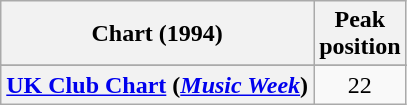<table class="wikitable sortable plainrowheaders" style="text-align:center">
<tr>
<th>Chart (1994)</th>
<th>Peak<br>position</th>
</tr>
<tr>
</tr>
<tr>
</tr>
<tr>
<th scope="row"><a href='#'>UK Club Chart</a> (<em><a href='#'>Music Week</a></em>)</th>
<td>22</td>
</tr>
</table>
